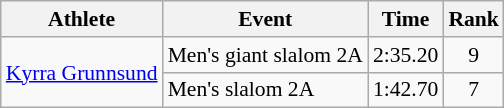<table class="wikitable" style="font-size:90%">
<tr>
<th>Athlete</th>
<th>Event</th>
<th>Time</th>
<th>Rank</th>
</tr>
<tr align=center>
<td rowspan=2 align=left><a href='#'>Kyrra Grunnsund</a></td>
<td align=left>Men's giant slalom 2A</td>
<td>2:35.20</td>
<td>9</td>
</tr>
<tr align=center>
<td align=left>Men's slalom 2A</td>
<td>1:42.70</td>
<td>7</td>
</tr>
</table>
